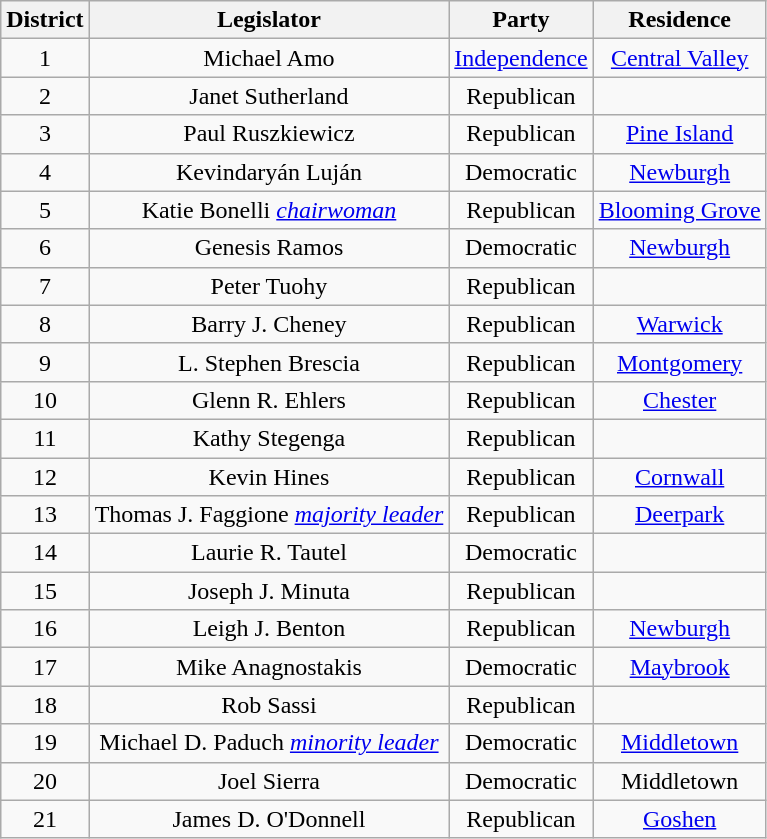<table class="wikitable" style="text-align:center">
<tr>
<th>District</th>
<th>Legislator</th>
<th>Party</th>
<th>Residence</th>
</tr>
<tr>
<td>1</td>
<td>Michael Amo</td>
<td><a href='#'>Independence</a></td>
<td><a href='#'>Central Valley</a></td>
</tr>
<tr>
<td>2</td>
<td>Janet Sutherland</td>
<td>Republican</td>
<td></td>
</tr>
<tr>
<td>3</td>
<td>Paul Ruszkiewicz</td>
<td>Republican</td>
<td><a href='#'>Pine Island</a></td>
</tr>
<tr>
<td>4</td>
<td>Kevindaryán Luján</td>
<td>Democratic</td>
<td><a href='#'>Newburgh</a></td>
</tr>
<tr>
<td>5</td>
<td>Katie Bonelli  <em><a href='#'>chairwoman</a></em></td>
<td>Republican</td>
<td><a href='#'>Blooming Grove</a></td>
</tr>
<tr>
<td>6</td>
<td>Genesis Ramos</td>
<td>Democratic</td>
<td><a href='#'>Newburgh</a></td>
</tr>
<tr>
<td>7</td>
<td>Peter Tuohy</td>
<td>Republican</td>
<td></td>
</tr>
<tr>
<td>8</td>
<td>Barry J. Cheney</td>
<td>Republican</td>
<td><a href='#'>Warwick</a></td>
</tr>
<tr>
<td>9</td>
<td>L. Stephen Brescia</td>
<td>Republican</td>
<td><a href='#'>Montgomery</a></td>
</tr>
<tr>
<td>10</td>
<td>Glenn R. Ehlers</td>
<td>Republican</td>
<td><a href='#'>Chester</a></td>
</tr>
<tr>
<td>11</td>
<td>Kathy Stegenga</td>
<td>Republican</td>
<td></td>
</tr>
<tr>
<td>12</td>
<td>Kevin Hines</td>
<td>Republican</td>
<td><a href='#'>Cornwall</a></td>
</tr>
<tr>
<td>13</td>
<td>Thomas J. Faggione <em><a href='#'>majority leader</a></em></td>
<td>Republican</td>
<td><a href='#'>Deerpark</a></td>
</tr>
<tr>
<td>14</td>
<td>Laurie R. Tautel</td>
<td>Democratic</td>
<td></td>
</tr>
<tr>
<td>15</td>
<td>Joseph J. Minuta</td>
<td>Republican</td>
<td></td>
</tr>
<tr>
<td>16</td>
<td>Leigh J. Benton</td>
<td>Republican</td>
<td><a href='#'>Newburgh</a></td>
</tr>
<tr>
<td>17</td>
<td>Mike Anagnostakis</td>
<td>Democratic</td>
<td><a href='#'>Maybrook</a></td>
</tr>
<tr>
<td>18</td>
<td>Rob Sassi</td>
<td>Republican</td>
<td></td>
</tr>
<tr>
<td>19</td>
<td>Michael D. Paduch  <em><a href='#'>minority leader</a></em></td>
<td>Democratic</td>
<td><a href='#'>Middletown</a></td>
</tr>
<tr>
<td>20</td>
<td>Joel Sierra</td>
<td>Democratic</td>
<td>Middletown</td>
</tr>
<tr>
<td>21</td>
<td>James D. O'Donnell</td>
<td>Republican</td>
<td><a href='#'>Goshen</a></td>
</tr>
</table>
